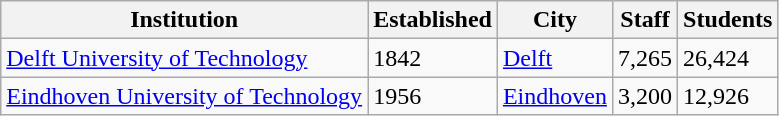<table class="sortable wikitable">
<tr>
<th>Institution</th>
<th>Established</th>
<th>City</th>
<th>Staff</th>
<th>Students</th>
</tr>
<tr>
<td><a href='#'>Delft University of Technology</a></td>
<td>1842</td>
<td><a href='#'>Delft</a></td>
<td>7,265</td>
<td>26,424</td>
</tr>
<tr>
<td><a href='#'>Eindhoven University of Technology</a></td>
<td>1956</td>
<td><a href='#'>Eindhoven</a></td>
<td>3,200</td>
<td>12,926</td>
</tr>
</table>
